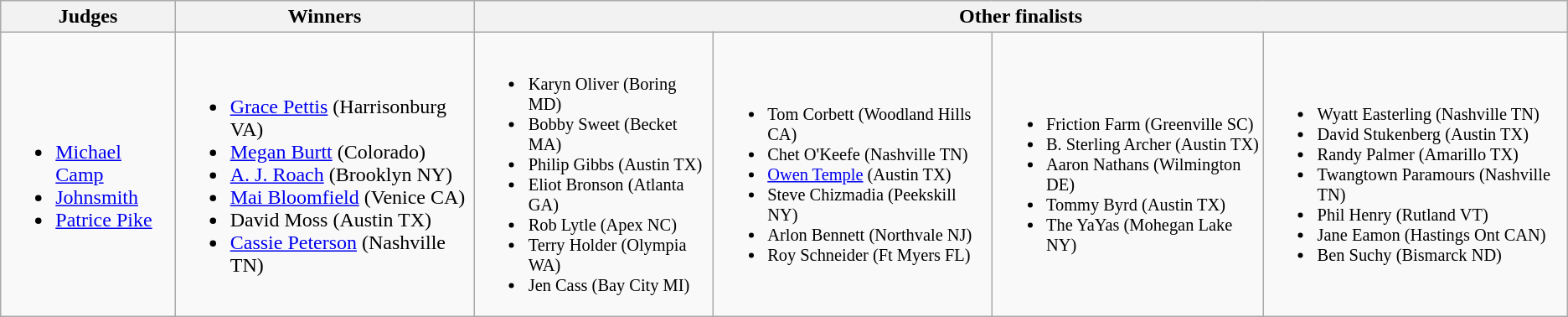<table class="wikitable mw-collapsible mw-collapsed" style="text-align:left">
<tr>
<th>Judges</th>
<th>Winners</th>
<th colspan="4" align="center">Other finalists</th>
</tr>
<tr>
<td><br><ul><li><a href='#'>Michael Camp</a></li><li><a href='#'>Johnsmith</a></li><li><a href='#'>Patrice Pike</a></li></ul></td>
<td><br><ul><li><a href='#'>Grace Pettis</a> (Harrisonburg VA)</li><li><a href='#'>Megan Burtt</a> (Colorado)</li><li><a href='#'>A. J. Roach</a> (Brooklyn NY)</li><li><a href='#'>Mai Bloomfield</a> (Venice CA)</li><li>David Moss (Austin TX)</li><li><a href='#'>Cassie Peterson</a> (Nashville TN)</li></ul></td>
<td style="font-size:85%"><br><ul><li>Karyn Oliver (Boring MD)</li><li>Bobby Sweet (Becket MA)</li><li>Philip Gibbs (Austin TX)</li><li>Eliot Bronson (Atlanta GA)</li><li>Rob Lytle (Apex NC)</li><li>Terry Holder (Olympia WA)</li><li>Jen Cass (Bay City MI)</li></ul></td>
<td style="font-size:85%"><br><ul><li>Tom Corbett (Woodland Hills CA)</li><li>Chet O'Keefe (Nashville TN)</li><li><a href='#'>Owen Temple</a> (Austin TX)</li><li>Steve Chizmadia (Peekskill NY)</li><li>Arlon Bennett (Northvale NJ)</li><li>Roy Schneider (Ft Myers FL)</li></ul></td>
<td style="font-size:85%"><br><ul><li>Friction Farm (Greenville SC)</li><li>B. Sterling Archer (Austin TX)</li><li>Aaron Nathans (Wilmington DE)</li><li>Tommy Byrd (Austin TX)</li><li>The YaYas (Mohegan Lake NY)</li></ul></td>
<td style="font-size:85%"><br><ul><li>Wyatt Easterling (Nashville TN)</li><li>David Stukenberg (Austin TX)</li><li>Randy Palmer (Amarillo TX)</li><li>Twangtown Paramours (Nashville TN)</li><li>Phil Henry (Rutland VT)</li><li>Jane Eamon (Hastings Ont CAN)</li><li>Ben Suchy (Bismarck ND)</li></ul></td>
</tr>
</table>
